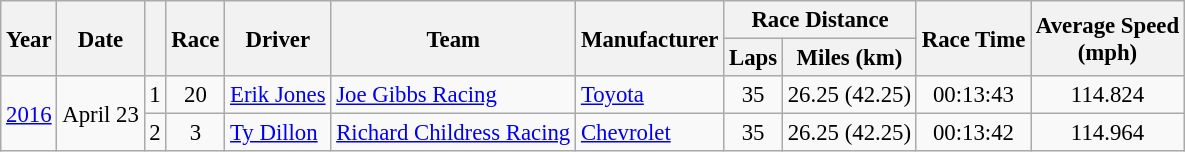<table class="wikitable" style="font-size: 95%;">
<tr>
<th rowspan="2">Year</th>
<th rowspan="2">Date</th>
<th rowspan="2"></th>
<th rowspan="2">Race</th>
<th rowspan="2">Driver</th>
<th rowspan="2">Team</th>
<th rowspan="2">Manufacturer</th>
<th colspan="2">Race Distance</th>
<th rowspan="2">Race Time</th>
<th rowspan="2">Average Speed<br>(mph)</th>
</tr>
<tr>
<th>Laps</th>
<th>Miles (km)</th>
</tr>
<tr>
<td rowspan="2"><a href='#'>2016</a></td>
<td rowspan="2">April 23</td>
<td align="center">1</td>
<td align="center">20</td>
<td><a href='#'>Erik Jones</a></td>
<td><a href='#'>Joe Gibbs Racing</a></td>
<td><a href='#'>Toyota</a></td>
<td align="center">35</td>
<td align="center">26.25 (42.25)</td>
<td align="center">00:13:43</td>
<td align="center">114.824</td>
</tr>
<tr>
<td align="center">2</td>
<td align="center">3</td>
<td><a href='#'>Ty Dillon</a></td>
<td><a href='#'>Richard Childress Racing</a></td>
<td><a href='#'>Chevrolet</a></td>
<td align="center">35</td>
<td align="center">26.25 (42.25)</td>
<td align="center">00:13:42</td>
<td align="center">114.964</td>
</tr>
</table>
